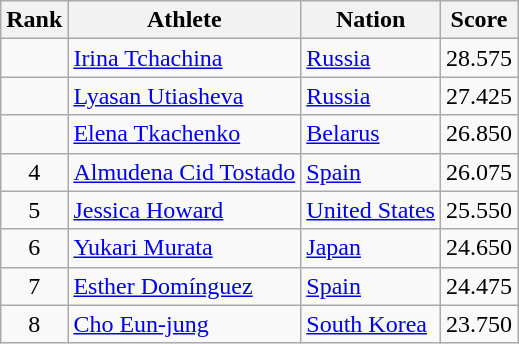<table class="wikitable sortable" style="text-align:center">
<tr>
<th>Rank</th>
<th>Athlete</th>
<th>Nation</th>
<th>Score</th>
</tr>
<tr>
<td></td>
<td align=left><a href='#'>Irina Tchachina</a></td>
<td align=left> <a href='#'>Russia</a></td>
<td>28.575</td>
</tr>
<tr>
<td></td>
<td align=left><a href='#'>Lyasan Utiasheva</a></td>
<td align=left> <a href='#'>Russia</a></td>
<td>27.425</td>
</tr>
<tr>
<td></td>
<td align=left><a href='#'>Elena Tkachenko</a></td>
<td align=left> <a href='#'>Belarus</a></td>
<td>26.850</td>
</tr>
<tr>
<td>4</td>
<td align=left><a href='#'>Almudena Cid Tostado</a></td>
<td align=left> <a href='#'>Spain</a></td>
<td>26.075</td>
</tr>
<tr>
<td>5</td>
<td align=left><a href='#'>Jessica Howard</a></td>
<td align=left> <a href='#'>United States</a></td>
<td>25.550</td>
</tr>
<tr>
<td>6</td>
<td align=left><a href='#'>Yukari Murata</a></td>
<td align=left> <a href='#'>Japan</a></td>
<td>24.650</td>
</tr>
<tr>
<td>7</td>
<td align=left><a href='#'>Esther Domínguez</a></td>
<td align=left> <a href='#'>Spain</a></td>
<td>24.475</td>
</tr>
<tr>
<td>8</td>
<td align=left><a href='#'>Cho Eun-jung</a></td>
<td align=left> <a href='#'>South Korea</a></td>
<td>23.750</td>
</tr>
</table>
